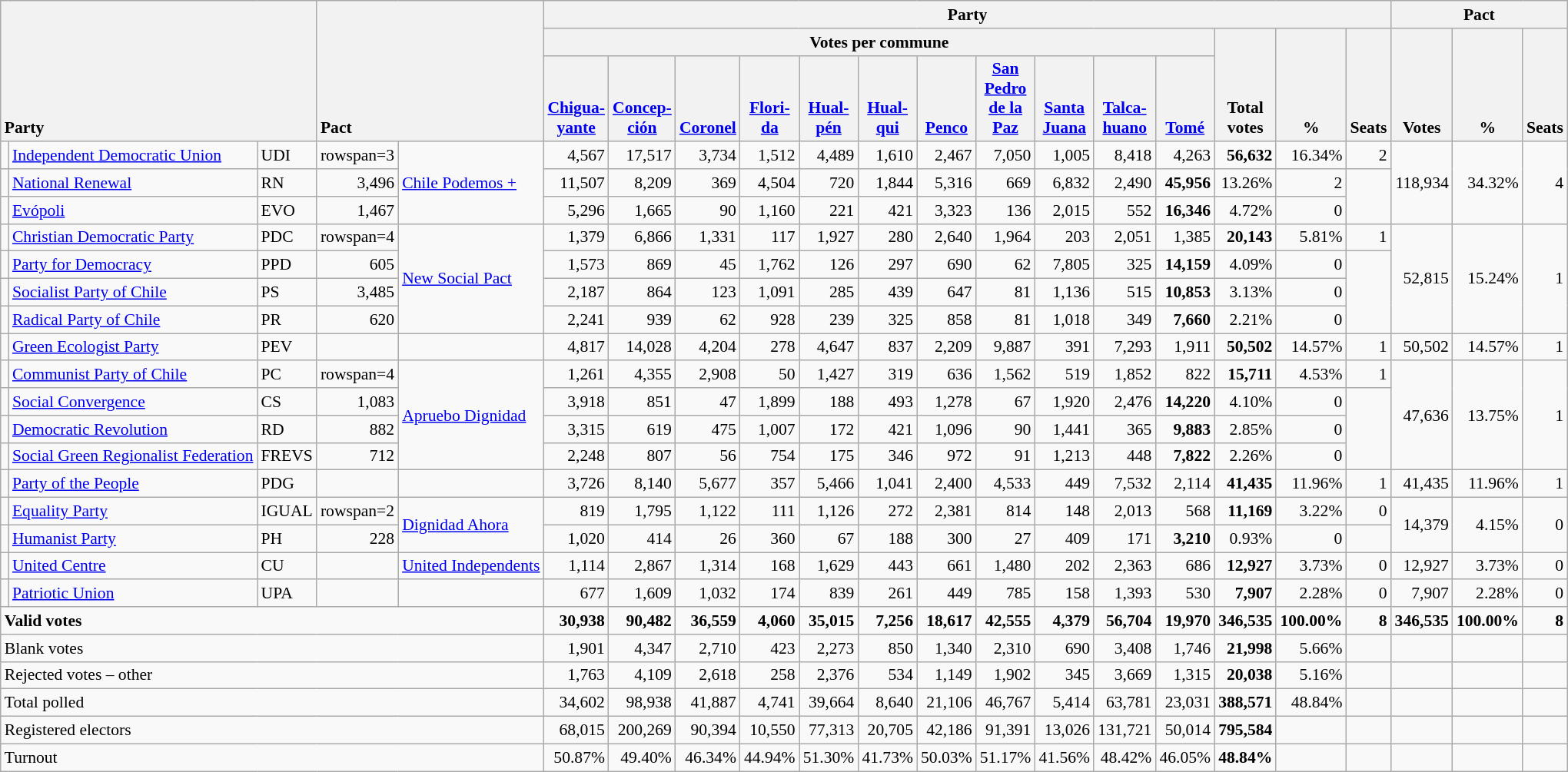<table class="wikitable" border="1" style="font-size:90%; text-align:right; white-space: nowrap;">
<tr>
<th style="text-align:left;" valign=bottom rowspan=3 colspan=3>Party</th>
<th style="text-align:left;" valign=bottom rowspan=3 colspan=2>Pact</th>
<th colspan=14>Party</th>
<th colspan=3>Pact</th>
</tr>
<tr>
<th colspan=11>Votes per commune</th>
<th align=center valign=bottom rowspan=2 width="40">Total<br>votes</th>
<th align=center valign=bottom rowspan=2 width="40">%</th>
<th align=center valign=bottom rowspan=2>Seats</th>
<th align=center valign=bottom rowspan=2 width="40">Votes</th>
<th align=center valign=bottom rowspan=2 width="40">%</th>
<th align=center valign=bottom rowspan=2>Seats</th>
</tr>
<tr>
<th align=center valign=bottom width="40"><a href='#'>Chigua-<br>yante</a></th>
<th align=center valign=bottom width="40"><a href='#'>Concep-<br>ción</a></th>
<th align=center valign=bottom width="40"><a href='#'>Coronel</a></th>
<th align=center valign=bottom width="40"><a href='#'>Flori-<br>da</a></th>
<th align=center valign=bottom width="40"><a href='#'>Hual-<br>pén</a></th>
<th align=center valign=bottom width="40"><a href='#'>Hual-<br>qui</a></th>
<th align=center valign=bottom width="40"><a href='#'>Penco</a></th>
<th align=center valign=bottom width="40"><a href='#'>San<br>Pedro<br>de la<br>Paz</a></th>
<th align=center valign=bottom width="40"><a href='#'>Santa<br>Juana</a></th>
<th align=center valign=bottom width="40"><a href='#'>Talca-<br>huano</a></th>
<th align=center valign=bottom width="40"><a href='#'>Tomé</a></th>
</tr>
<tr>
<td></td>
<td align=left><a href='#'>Independent Democratic Union</a></td>
<td align=left>UDI</td>
<td>rowspan=3 </td>
<td rowspan=3 align=left><a href='#'>Chile Podemos +</a></td>
<td>4,567</td>
<td>17,517</td>
<td>3,734</td>
<td>1,512</td>
<td>4,489</td>
<td>1,610</td>
<td>2,467</td>
<td>7,050</td>
<td>1,005</td>
<td>8,418</td>
<td>4,263</td>
<td><strong>56,632</strong></td>
<td>16.34%</td>
<td>2</td>
<td rowspan=3>118,934</td>
<td rowspan=3>34.32%</td>
<td rowspan=3>4</td>
</tr>
<tr>
<td></td>
<td align=left><a href='#'>National Renewal</a></td>
<td align=left>RN</td>
<td>3,496</td>
<td>11,507</td>
<td>8,209</td>
<td>369</td>
<td>4,504</td>
<td>720</td>
<td>1,844</td>
<td>5,316</td>
<td>669</td>
<td>6,832</td>
<td>2,490</td>
<td><strong>45,956</strong></td>
<td>13.26%</td>
<td>2</td>
</tr>
<tr>
<td></td>
<td align=left><a href='#'>Evópoli</a></td>
<td align=left>EVO</td>
<td>1,467</td>
<td>5,296</td>
<td>1,665</td>
<td>90</td>
<td>1,160</td>
<td>221</td>
<td>421</td>
<td>3,323</td>
<td>136</td>
<td>2,015</td>
<td>552</td>
<td><strong>16,346</strong></td>
<td>4.72%</td>
<td>0</td>
</tr>
<tr>
<td></td>
<td align=left><a href='#'>Christian Democratic Party</a></td>
<td align=left>PDC</td>
<td>rowspan=4 </td>
<td rowspan=4 align=left><a href='#'>New Social Pact</a></td>
<td>1,379</td>
<td>6,866</td>
<td>1,331</td>
<td>117</td>
<td>1,927</td>
<td>280</td>
<td>2,640</td>
<td>1,964</td>
<td>203</td>
<td>2,051</td>
<td>1,385</td>
<td><strong>20,143</strong></td>
<td>5.81%</td>
<td>1</td>
<td rowspan=4>52,815</td>
<td rowspan=4>15.24%</td>
<td rowspan=4>1</td>
</tr>
<tr>
<td></td>
<td align=left><a href='#'>Party for Democracy</a></td>
<td align=left>PPD</td>
<td>605</td>
<td>1,573</td>
<td>869</td>
<td>45</td>
<td>1,762</td>
<td>126</td>
<td>297</td>
<td>690</td>
<td>62</td>
<td>7,805</td>
<td>325</td>
<td><strong>14,159</strong></td>
<td>4.09%</td>
<td>0</td>
</tr>
<tr>
<td></td>
<td align=left><a href='#'>Socialist Party of Chile</a></td>
<td align=left>PS</td>
<td>3,485</td>
<td>2,187</td>
<td>864</td>
<td>123</td>
<td>1,091</td>
<td>285</td>
<td>439</td>
<td>647</td>
<td>81</td>
<td>1,136</td>
<td>515</td>
<td><strong>10,853</strong></td>
<td>3.13%</td>
<td>0</td>
</tr>
<tr>
<td></td>
<td align=left><a href='#'>Radical Party of Chile</a></td>
<td align=left>PR</td>
<td>620</td>
<td>2,241</td>
<td>939</td>
<td>62</td>
<td>928</td>
<td>239</td>
<td>325</td>
<td>858</td>
<td>81</td>
<td>1,018</td>
<td>349</td>
<td><strong>7,660</strong></td>
<td>2.21%</td>
<td>0</td>
</tr>
<tr>
<td></td>
<td align=left><a href='#'>Green Ecologist Party</a></td>
<td align=left>PEV</td>
<td></td>
<td></td>
<td>4,817</td>
<td>14,028</td>
<td>4,204</td>
<td>278</td>
<td>4,647</td>
<td>837</td>
<td>2,209</td>
<td>9,887</td>
<td>391</td>
<td>7,293</td>
<td>1,911</td>
<td><strong>50,502</strong></td>
<td>14.57%</td>
<td>1</td>
<td>50,502</td>
<td>14.57%</td>
<td>1</td>
</tr>
<tr>
<td></td>
<td align=left><a href='#'>Communist Party of Chile</a></td>
<td align=left>PC</td>
<td>rowspan=4 </td>
<td rowspan=4 align=left><a href='#'>Apruebo Dignidad</a></td>
<td>1,261</td>
<td>4,355</td>
<td>2,908</td>
<td>50</td>
<td>1,427</td>
<td>319</td>
<td>636</td>
<td>1,562</td>
<td>519</td>
<td>1,852</td>
<td>822</td>
<td><strong>15,711</strong></td>
<td>4.53%</td>
<td>1</td>
<td rowspan=4>47,636</td>
<td rowspan=4>13.75%</td>
<td rowspan=4>1</td>
</tr>
<tr>
<td></td>
<td align=left><a href='#'>Social Convergence</a></td>
<td align=left>CS</td>
<td>1,083</td>
<td>3,918</td>
<td>851</td>
<td>47</td>
<td>1,899</td>
<td>188</td>
<td>493</td>
<td>1,278</td>
<td>67</td>
<td>1,920</td>
<td>2,476</td>
<td><strong>14,220</strong></td>
<td>4.10%</td>
<td>0</td>
</tr>
<tr>
<td></td>
<td align=left><a href='#'>Democratic Revolution</a></td>
<td align=left>RD</td>
<td>882</td>
<td>3,315</td>
<td>619</td>
<td>475</td>
<td>1,007</td>
<td>172</td>
<td>421</td>
<td>1,096</td>
<td>90</td>
<td>1,441</td>
<td>365</td>
<td><strong>9,883</strong></td>
<td>2.85%</td>
<td>0</td>
</tr>
<tr>
<td></td>
<td align=left><a href='#'>Social Green Regionalist Federation</a></td>
<td align=left>FREVS</td>
<td>712</td>
<td>2,248</td>
<td>807</td>
<td>56</td>
<td>754</td>
<td>175</td>
<td>346</td>
<td>972</td>
<td>91</td>
<td>1,213</td>
<td>448</td>
<td><strong>7,822</strong></td>
<td>2.26%</td>
<td>0</td>
</tr>
<tr>
<td></td>
<td align=left><a href='#'>Party of the People</a></td>
<td align=left>PDG</td>
<td></td>
<td></td>
<td>3,726</td>
<td>8,140</td>
<td>5,677</td>
<td>357</td>
<td>5,466</td>
<td>1,041</td>
<td>2,400</td>
<td>4,533</td>
<td>449</td>
<td>7,532</td>
<td>2,114</td>
<td><strong>41,435</strong></td>
<td>11.96%</td>
<td>1</td>
<td>41,435</td>
<td>11.96%</td>
<td>1</td>
</tr>
<tr>
<td></td>
<td align=left><a href='#'>Equality Party</a></td>
<td align=left>IGUAL</td>
<td>rowspan=2 </td>
<td rowspan=2 align=left><a href='#'>Dignidad Ahora</a></td>
<td>819</td>
<td>1,795</td>
<td>1,122</td>
<td>111</td>
<td>1,126</td>
<td>272</td>
<td>2,381</td>
<td>814</td>
<td>148</td>
<td>2,013</td>
<td>568</td>
<td><strong>11,169</strong></td>
<td>3.22%</td>
<td>0</td>
<td rowspan=2>14,379</td>
<td rowspan=2>4.15%</td>
<td rowspan=2>0</td>
</tr>
<tr>
<td></td>
<td align=left><a href='#'>Humanist Party</a></td>
<td align=left>PH</td>
<td>228</td>
<td>1,020</td>
<td>414</td>
<td>26</td>
<td>360</td>
<td>67</td>
<td>188</td>
<td>300</td>
<td>27</td>
<td>409</td>
<td>171</td>
<td><strong>3,210</strong></td>
<td>0.93%</td>
<td>0</td>
</tr>
<tr>
<td></td>
<td align=left><a href='#'>United Centre</a></td>
<td align=left>CU</td>
<td></td>
<td align=left><a href='#'>United Independents</a></td>
<td>1,114</td>
<td>2,867</td>
<td>1,314</td>
<td>168</td>
<td>1,629</td>
<td>443</td>
<td>661</td>
<td>1,480</td>
<td>202</td>
<td>2,363</td>
<td>686</td>
<td><strong>12,927</strong></td>
<td>3.73%</td>
<td>0</td>
<td>12,927</td>
<td>3.73%</td>
<td>0</td>
</tr>
<tr>
<td></td>
<td align=left><a href='#'>Patriotic Union</a></td>
<td align=left>UPA</td>
<td></td>
<td></td>
<td>677</td>
<td>1,609</td>
<td>1,032</td>
<td>174</td>
<td>839</td>
<td>261</td>
<td>449</td>
<td>785</td>
<td>158</td>
<td>1,393</td>
<td>530</td>
<td><strong>7,907</strong></td>
<td>2.28%</td>
<td>0</td>
<td>7,907</td>
<td>2.28%</td>
<td>0</td>
</tr>
<tr style="font-weight:bold">
<td align=left colspan=5>Valid votes</td>
<td>30,938</td>
<td>90,482</td>
<td>36,559</td>
<td>4,060</td>
<td>35,015</td>
<td>7,256</td>
<td>18,617</td>
<td>42,555</td>
<td>4,379</td>
<td>56,704</td>
<td>19,970</td>
<td>346,535</td>
<td>100.00%</td>
<td>8</td>
<td>346,535</td>
<td>100.00%</td>
<td>8</td>
</tr>
<tr>
<td align=left colspan=5>Blank votes</td>
<td>1,901</td>
<td>4,347</td>
<td>2,710</td>
<td>423</td>
<td>2,273</td>
<td>850</td>
<td>1,340</td>
<td>2,310</td>
<td>690</td>
<td>3,408</td>
<td>1,746</td>
<td><strong>21,998</strong></td>
<td>5.66%</td>
<td></td>
<td></td>
<td></td>
<td></td>
</tr>
<tr>
<td align=left colspan=5>Rejected votes – other</td>
<td>1,763</td>
<td>4,109</td>
<td>2,618</td>
<td>258</td>
<td>2,376</td>
<td>534</td>
<td>1,149</td>
<td>1,902</td>
<td>345</td>
<td>3,669</td>
<td>1,315</td>
<td><strong>20,038</strong></td>
<td>5.16%</td>
<td></td>
<td></td>
<td></td>
<td></td>
</tr>
<tr>
<td align=left colspan=5>Total polled</td>
<td>34,602</td>
<td>98,938</td>
<td>41,887</td>
<td>4,741</td>
<td>39,664</td>
<td>8,640</td>
<td>21,106</td>
<td>46,767</td>
<td>5,414</td>
<td>63,781</td>
<td>23,031</td>
<td><strong>388,571</strong></td>
<td>48.84%</td>
<td></td>
<td></td>
<td></td>
<td></td>
</tr>
<tr>
<td align=left colspan=5>Registered electors</td>
<td>68,015</td>
<td>200,269</td>
<td>90,394</td>
<td>10,550</td>
<td>77,313</td>
<td>20,705</td>
<td>42,186</td>
<td>91,391</td>
<td>13,026</td>
<td>131,721</td>
<td>50,014</td>
<td><strong>795,584</strong></td>
<td></td>
<td></td>
<td></td>
<td></td>
<td></td>
</tr>
<tr>
<td align=left colspan=5>Turnout</td>
<td>50.87%</td>
<td>49.40%</td>
<td>46.34%</td>
<td>44.94%</td>
<td>51.30%</td>
<td>41.73%</td>
<td>50.03%</td>
<td>51.17%</td>
<td>41.56%</td>
<td>48.42%</td>
<td>46.05%</td>
<td><strong>48.84%</strong></td>
<td></td>
<td></td>
<td></td>
<td></td>
<td></td>
</tr>
</table>
